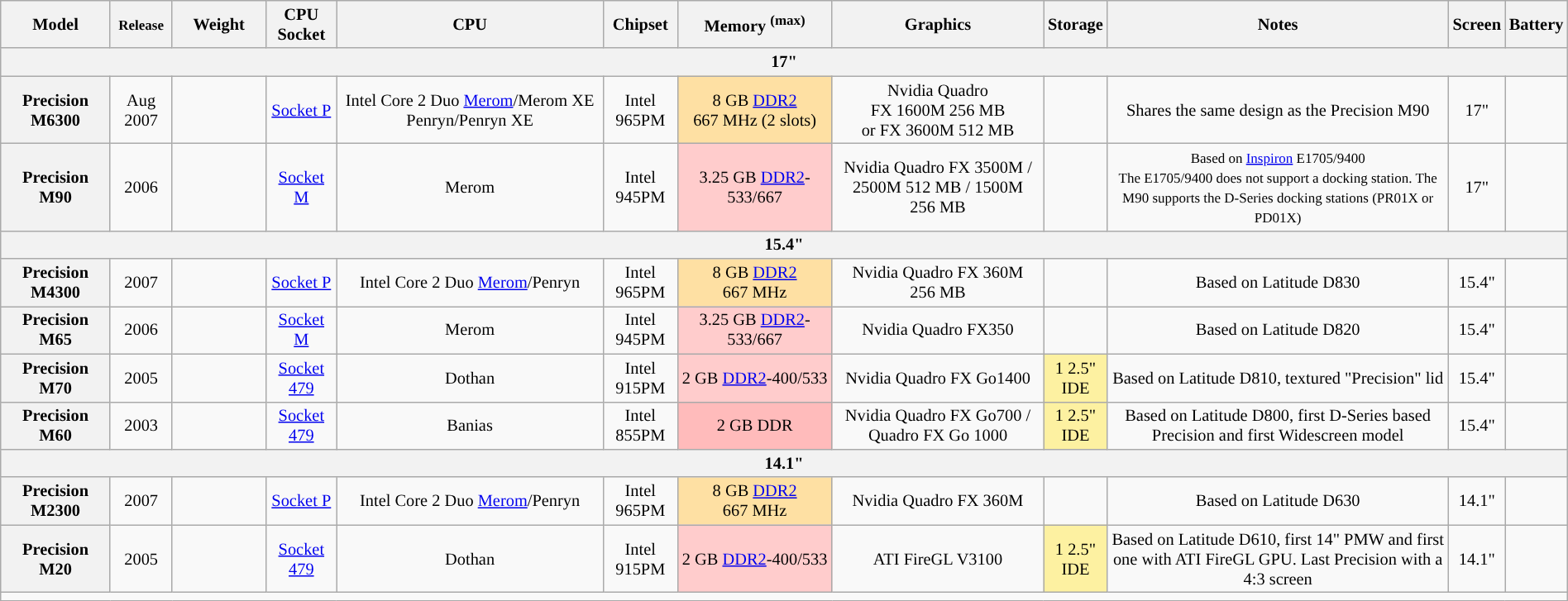<table class="wikitable" style="font-size: 85%; text-align: center; width: 100%;">
<tr>
<th style="width:7%">Model</th>
<th><small>Release</small></th>
<th style="width:6%">Weight</th>
<th>CPU Socket</th>
<th style="width:17%">CPU</th>
<th>Chipset</th>
<th>Memory <sup>(max)</sup></th>
<th>Graphics</th>
<th>Storage</th>
<th>Notes</th>
<th>Screen</th>
<th>Battery</th>
</tr>
<tr>
<th colspan="12">17"</th>
</tr>
<tr>
<th>Precision M6300</th>
<td>Aug 2007</td>
<td></td>
<td><a href='#'>Socket P</a></td>
<td style="background:">Intel Core 2 Duo <a href='#'>Merom</a>/Merom XE<br>Penryn/Penryn XE</td>
<td>Intel 965PM</td>
<td style="background:#fee0a3;">8 GB <a href='#'>DDR2</a> 667 MHz (2 slots)</td>
<td style="background:">Nvidia Quadro<br>FX 1600M 256 MB<br>or FX 3600M 512 MB</td>
<td></td>
<td>Shares the same design as the Precision M90</td>
<td>17"</td>
<td></td>
</tr>
<tr>
<th>Precision M90</th>
<td>2006</td>
<td></td>
<td><a href='#'>Socket M</a></td>
<td style="background:">Merom</td>
<td>Intel 945PM</td>
<td style="background:#ffcccc;">3.25 GB <a href='#'>DDR2</a>-533/667</td>
<td style="background:">Nvidia Quadro FX 3500M / 2500M 512 MB / 1500M 256 MB</td>
<td></td>
<td><small>Based on <a href='#'>Inspiron</a> E1705/9400 <br> The E1705/9400 does not support a docking station. The M90 supports the D-Series docking stations (PR01X or PD01X)</small></td>
<td>17"</td>
<td><br></td>
</tr>
<tr>
<th colspan="12">15.4"</th>
</tr>
<tr>
<th>Precision M4300</th>
<td>2007</td>
<td></td>
<td><a href='#'>Socket P</a></td>
<td style="background:">Intel Core 2 Duo <a href='#'>Merom</a>/Penryn</td>
<td>Intel 965PM</td>
<td style="background:#fee0a3;">8 GB <a href='#'>DDR2</a> 667 MHz</td>
<td style="background:">Nvidia Quadro FX 360M 256 MB</td>
<td></td>
<td>Based on Latitude D830</td>
<td>15.4"</td>
<td></td>
</tr>
<tr>
<th>Precision M65</th>
<td>2006</td>
<td></td>
<td><a href='#'>Socket M</a></td>
<td style="background:">Merom</td>
<td>Intel 945PM</td>
<td style="background:#ffcccc;">3.25 GB <a href='#'>DDR2</a>-533/667</td>
<td>Nvidia Quadro FX350</td>
<td></td>
<td>Based on Latitude D820</td>
<td>15.4"</td>
<td></td>
</tr>
<tr>
<th>Precision M70</th>
<td>2005</td>
<td></td>
<td><a href='#'>Socket 479</a></td>
<td style="background:">Dothan</td>
<td>Intel 915PM</td>
<td style="background:#ffcccc;">2 GB <a href='#'>DDR2</a>-400/533</td>
<td style="background:">Nvidia Quadro FX Go1400</td>
<td style="background:#fdf1a1;">1 2.5"<br>IDE</td>
<td>Based on Latitude D810, textured "Precision" lid</td>
<td>15.4"</td>
<td><br></td>
</tr>
<tr>
<th>Precision M60</th>
<td>2003</td>
<td></td>
<td><a href='#'>Socket 479</a></td>
<td style="background:">Banias</td>
<td>Intel 855PM</td>
<td style="background:#ffbbbb;">2 GB DDR</td>
<td style="background:">Nvidia Quadro FX Go700 / Quadro FX Go 1000</td>
<td style="background:#fdf1a1;">1 2.5"<br>IDE</td>
<td>Based on Latitude D800, first D-Series based Precision and first Widescreen model</td>
<td>15.4"</td>
<td><br></td>
</tr>
<tr>
<th colspan="12">14.1"</th>
</tr>
<tr>
<th>Precision M2300</th>
<td>2007</td>
<td></td>
<td><a href='#'>Socket P</a></td>
<td style="background:">Intel Core 2 Duo <a href='#'>Merom</a>/Penryn</td>
<td>Intel 965PM</td>
<td style="background:#fee0a3;">8 GB <a href='#'>DDR2</a> 667 MHz</td>
<td>Nvidia Quadro FX 360M</td>
<td></td>
<td>Based on Latitude D630</td>
<td>14.1"</td>
<td></td>
</tr>
<tr>
<th>Precision M20</th>
<td>2005</td>
<td></td>
<td><a href='#'>Socket 479</a></td>
<td style="background:">Dothan</td>
<td>Intel 915PM</td>
<td style="background:#ffcccc;">2 GB <a href='#'>DDR2</a>-400/533</td>
<td>ATI FireGL V3100</td>
<td style="background:#fdf1a1;">1 2.5"<br>IDE</td>
<td>Based on Latitude D610, first 14" PMW and first one with ATI FireGL GPU. Last Precision with a 4:3 screen</td>
<td>14.1"</td>
<td><br></td>
</tr>
<tr>
<td colspan="12"></td>
</tr>
</table>
